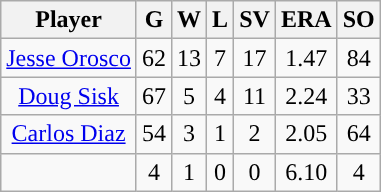<table class="wikitable sortable">
<tr>
<th>Player</th>
<th>G</th>
<th>W</th>
<th>L</th>
<th>SV</th>
<th>ERA</th>
<th>SO</th>
</tr>
<tr align="center">
<td><a href='#'>Jesse Orosco</a></td>
<td>62</td>
<td>13</td>
<td>7</td>
<td>17</td>
<td>1.47</td>
<td>84</td>
</tr>
<tr align=center>
<td><a href='#'>Doug Sisk</a></td>
<td>67</td>
<td>5</td>
<td>4</td>
<td>11</td>
<td>2.24</td>
<td>33</td>
</tr>
<tr align=center>
<td><a href='#'>Carlos Diaz</a></td>
<td>54</td>
<td>3</td>
<td>1</td>
<td>2</td>
<td>2.05</td>
<td>64</td>
</tr>
<tr align=center>
<td></td>
<td>4</td>
<td>1</td>
<td>0</td>
<td>0</td>
<td>6.10</td>
<td>4</td>
</tr>
</table>
